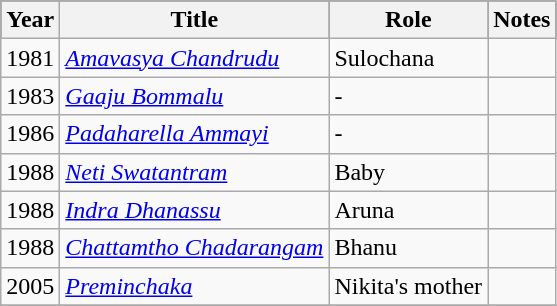<table class="wikitable sortable">
<tr style="background:#000;">
<th>Year</th>
<th>Title</th>
<th>Role</th>
<th>Notes</th>
</tr>
<tr>
<td>1981</td>
<td><em><a href='#'>Amavasya Chandrudu</a></em></td>
<td>Sulochana</td>
<td></td>
</tr>
<tr>
<td>1983</td>
<td><em><a href='#'>Gaaju Bommalu</a></em></td>
<td>-</td>
<td></td>
</tr>
<tr>
<td>1986</td>
<td><em><a href='#'>Padaharella Ammayi</a></em></td>
<td>-</td>
<td></td>
</tr>
<tr>
<td>1988</td>
<td><em><a href='#'>Neti Swatantram</a></em></td>
<td>Baby</td>
<td></td>
</tr>
<tr>
<td>1988</td>
<td><em><a href='#'>Indra Dhanassu</a></em></td>
<td>Aruna</td>
<td></td>
</tr>
<tr>
<td>1988</td>
<td><em><a href='#'>Chattamtho Chadarangam</a></em></td>
<td>Bhanu</td>
<td></td>
</tr>
<tr>
<td>2005</td>
<td><em><a href='#'>Preminchaka</a></em></td>
<td>Nikita's mother</td>
<td></td>
</tr>
<tr>
</tr>
</table>
